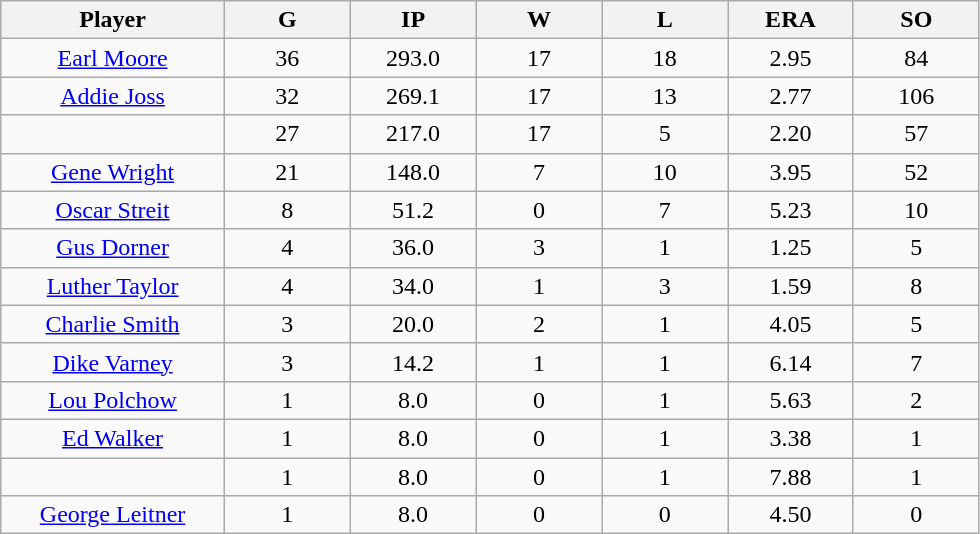<table class="wikitable sortable">
<tr>
<th bgcolor="#DDDDFF" width="16%">Player</th>
<th bgcolor="#DDDDFF" width="9%">G</th>
<th bgcolor="#DDDDFF" width="9%">IP</th>
<th bgcolor="#DDDDFF" width="9%">W</th>
<th bgcolor="#DDDDFF" width="9%">L</th>
<th bgcolor="#DDDDFF" width="9%">ERA</th>
<th bgcolor="#DDDDFF" width="9%">SO</th>
</tr>
<tr align="center">
<td><a href='#'>Earl Moore</a></td>
<td>36</td>
<td>293.0</td>
<td>17</td>
<td>18</td>
<td>2.95</td>
<td>84</td>
</tr>
<tr align=center>
<td><a href='#'>Addie Joss</a></td>
<td>32</td>
<td>269.1</td>
<td>17</td>
<td>13</td>
<td>2.77</td>
<td>106</td>
</tr>
<tr align=center>
<td></td>
<td>27</td>
<td>217.0</td>
<td>17</td>
<td>5</td>
<td>2.20</td>
<td>57</td>
</tr>
<tr align="center">
<td><a href='#'>Gene Wright</a></td>
<td>21</td>
<td>148.0</td>
<td>7</td>
<td>10</td>
<td>3.95</td>
<td>52</td>
</tr>
<tr align=center>
<td><a href='#'>Oscar Streit</a></td>
<td>8</td>
<td>51.2</td>
<td>0</td>
<td>7</td>
<td>5.23</td>
<td>10</td>
</tr>
<tr align=center>
<td><a href='#'>Gus Dorner</a></td>
<td>4</td>
<td>36.0</td>
<td>3</td>
<td>1</td>
<td>1.25</td>
<td>5</td>
</tr>
<tr align=center>
<td><a href='#'>Luther Taylor</a></td>
<td>4</td>
<td>34.0</td>
<td>1</td>
<td>3</td>
<td>1.59</td>
<td>8</td>
</tr>
<tr align=center>
<td><a href='#'>Charlie Smith</a></td>
<td>3</td>
<td>20.0</td>
<td>2</td>
<td>1</td>
<td>4.05</td>
<td>5</td>
</tr>
<tr align=center>
<td><a href='#'>Dike Varney</a></td>
<td>3</td>
<td>14.2</td>
<td>1</td>
<td>1</td>
<td>6.14</td>
<td>7</td>
</tr>
<tr align=center>
<td><a href='#'>Lou Polchow</a></td>
<td>1</td>
<td>8.0</td>
<td>0</td>
<td>1</td>
<td>5.63</td>
<td>2</td>
</tr>
<tr align=center>
<td><a href='#'>Ed Walker</a></td>
<td>1</td>
<td>8.0</td>
<td>0</td>
<td>1</td>
<td>3.38</td>
<td>1</td>
</tr>
<tr align=center>
<td></td>
<td>1</td>
<td>8.0</td>
<td>0</td>
<td>1</td>
<td>7.88</td>
<td>1</td>
</tr>
<tr align=center>
<td><a href='#'>George Leitner</a></td>
<td>1</td>
<td>8.0</td>
<td>0</td>
<td>0</td>
<td>4.50</td>
<td>0</td>
</tr>
</table>
